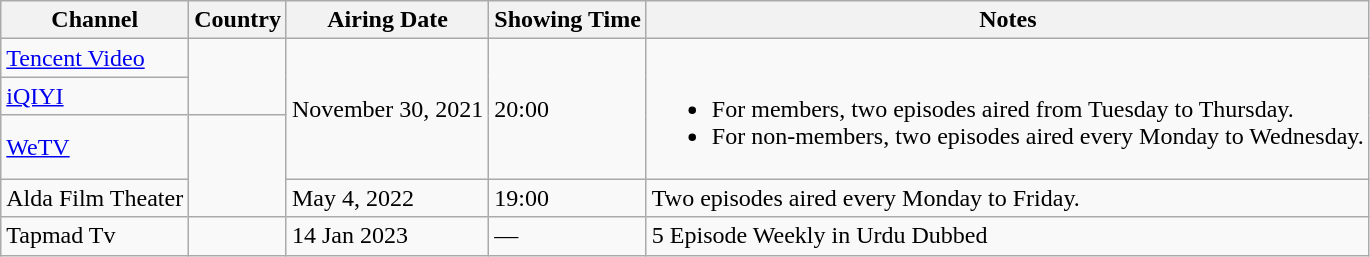<table class="wikitable">
<tr>
<th>Channel</th>
<th>Country</th>
<th>Airing Date</th>
<th>Showing Time</th>
<th>Notes</th>
</tr>
<tr>
<td><a href='#'>Tencent Video</a></td>
<td rowspan="2"></td>
<td rowspan="3">November 30, 2021</td>
<td rowspan="3">20:00</td>
<td rowspan="3"><br><ul><li>For members, two episodes aired from Tuesday to Thursday.</li><li>For non-members, two episodes aired every Monday to Wednesday.</li></ul></td>
</tr>
<tr>
<td><a href='#'>iQIYI</a></td>
</tr>
<tr>
<td><a href='#'>WeTV</a></td>
<td rowspan="2"></td>
</tr>
<tr>
<td>Alda Film Theater</td>
<td>May 4, 2022</td>
<td>19:00</td>
<td>Two episodes aired every Monday to Friday.</td>
</tr>
<tr>
<td>Tapmad Tv</td>
<td></td>
<td>14 Jan 2023</td>
<td>—</td>
<td>5 Episode Weekly in Urdu Dubbed</td>
</tr>
</table>
